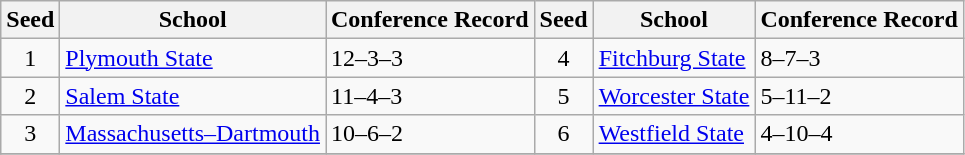<table class="wikitable">
<tr>
<th>Seed</th>
<th>School</th>
<th>Conference Record</th>
<th>Seed</th>
<th>School</th>
<th>Conference Record</th>
</tr>
<tr>
<td align=center>1</td>
<td><a href='#'>Plymouth State</a></td>
<td>12–3–3</td>
<td align=center>4</td>
<td><a href='#'>Fitchburg State</a></td>
<td>8–7–3</td>
</tr>
<tr>
<td align=center>2</td>
<td><a href='#'>Salem State</a></td>
<td>11–4–3</td>
<td align=center>5</td>
<td><a href='#'>Worcester State</a></td>
<td>5–11–2</td>
</tr>
<tr>
<td align=center>3</td>
<td><a href='#'>Massachusetts–Dartmouth</a></td>
<td>10–6–2</td>
<td align=center>6</td>
<td><a href='#'>Westfield State</a></td>
<td>4–10–4</td>
</tr>
<tr>
</tr>
</table>
